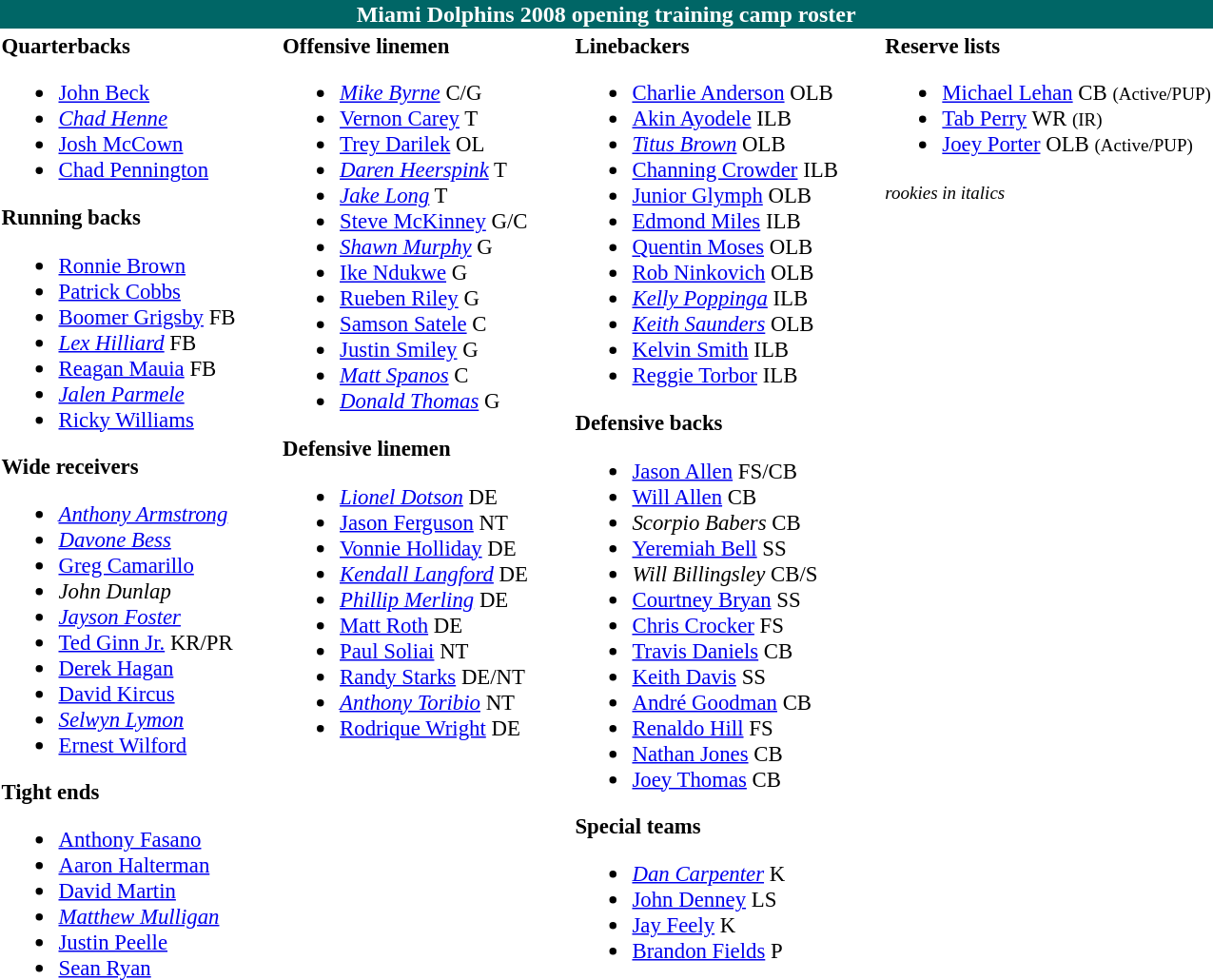<table class="toccolours" style="text-align: left;">
<tr>
<th colspan="9" style="background:#066; color:white; text-align:center;">Miami Dolphins 2008 opening training camp roster</th>
</tr>
<tr>
<td style="font-size:95%; vertical-align:top;"><strong>Quarterbacks</strong><br><ul><li> <a href='#'>John Beck</a></li><li> <em><a href='#'>Chad Henne</a></em></li><li> <a href='#'>Josh McCown</a></li><li> <a href='#'>Chad Pennington</a></li></ul><strong>Running backs</strong><ul><li> <a href='#'>Ronnie Brown</a></li><li> <a href='#'>Patrick Cobbs</a></li><li> <a href='#'>Boomer Grigsby</a> FB</li><li> <em><a href='#'>Lex Hilliard</a></em> FB</li><li> <a href='#'>Reagan Mauia</a> FB</li><li> <em><a href='#'>Jalen Parmele</a></em></li><li> <a href='#'>Ricky Williams</a></li></ul><strong>Wide receivers</strong><ul><li> <em><a href='#'>Anthony Armstrong</a></em></li><li> <em><a href='#'>Davone Bess</a></em></li><li> <a href='#'>Greg Camarillo</a></li><li> <em>John Dunlap</em></li><li> <em><a href='#'>Jayson Foster</a></em></li><li> <a href='#'>Ted Ginn Jr.</a> KR/PR</li><li> <a href='#'>Derek Hagan</a></li><li> <a href='#'>David Kircus</a></li><li> <em><a href='#'>Selwyn Lymon</a></em></li><li> <a href='#'>Ernest Wilford</a></li></ul><strong>Tight ends</strong><ul><li> <a href='#'>Anthony Fasano</a></li><li> <a href='#'>Aaron Halterman</a></li><li> <a href='#'>David Martin</a></li><li> <em><a href='#'>Matthew Mulligan</a></em></li><li> <a href='#'>Justin Peelle</a></li><li> <a href='#'>Sean Ryan</a></li></ul></td>
<td style="width: 25px;"></td>
<td style="font-size:95%; vertical-align:top;"><strong>Offensive linemen</strong><br><ul><li> <em><a href='#'>Mike Byrne</a></em> C/G</li><li> <a href='#'>Vernon Carey</a> T</li><li> <a href='#'>Trey Darilek</a> OL</li><li> <em><a href='#'>Daren Heerspink</a></em> T</li><li> <em><a href='#'>Jake Long</a></em> T</li><li> <a href='#'>Steve McKinney</a> G/C</li><li> <em><a href='#'>Shawn Murphy</a></em> G</li><li> <a href='#'>Ike Ndukwe</a> G</li><li> <a href='#'>Rueben Riley</a> G</li><li> <a href='#'>Samson Satele</a> C</li><li> <a href='#'>Justin Smiley</a> G</li><li> <em><a href='#'>Matt Spanos</a></em> C</li><li> <em><a href='#'>Donald Thomas</a></em> G</li></ul><strong>Defensive linemen</strong><ul><li> <em><a href='#'>Lionel Dotson</a></em> DE</li><li> <a href='#'>Jason Ferguson</a> NT</li><li> <a href='#'>Vonnie Holliday</a> DE</li><li> <em><a href='#'>Kendall Langford</a></em> DE</li><li> <em><a href='#'>Phillip Merling</a></em> DE</li><li> <a href='#'>Matt Roth</a> DE</li><li> <a href='#'>Paul Soliai</a> NT</li><li> <a href='#'>Randy Starks</a> DE/NT</li><li> <em><a href='#'>Anthony Toribio</a></em> NT</li><li> <a href='#'>Rodrique Wright</a> DE</li></ul></td>
<td style="width: 25px;"></td>
<td style="font-size:95%; vertical-align:top;"><strong>Linebackers</strong><br><ul><li> <a href='#'>Charlie Anderson</a> OLB</li><li> <a href='#'>Akin Ayodele</a> ILB</li><li> <em><a href='#'>Titus Brown</a></em> OLB</li><li> <a href='#'>Channing Crowder</a> ILB</li><li> <a href='#'>Junior Glymph</a> OLB</li><li> <a href='#'>Edmond Miles</a> ILB</li><li> <a href='#'>Quentin Moses</a> OLB</li><li> <a href='#'>Rob Ninkovich</a> OLB</li><li> <em><a href='#'>Kelly Poppinga</a></em> ILB</li><li> <em><a href='#'>Keith Saunders</a></em> OLB</li><li> <a href='#'>Kelvin Smith</a> ILB</li><li> <a href='#'>Reggie Torbor</a> ILB</li></ul><strong>Defensive backs</strong><ul><li> <a href='#'>Jason Allen</a> FS/CB</li><li> <a href='#'>Will Allen</a> CB</li><li> <em>Scorpio Babers</em> CB</li><li> <a href='#'>Yeremiah Bell</a> SS</li><li> <em>Will Billingsley</em> CB/S</li><li> <a href='#'>Courtney Bryan</a> SS</li><li> <a href='#'>Chris Crocker</a> FS</li><li> <a href='#'>Travis Daniels</a> CB</li><li> <a href='#'>Keith Davis</a> SS</li><li> <a href='#'>André Goodman</a> CB</li><li> <a href='#'>Renaldo Hill</a> FS</li><li> <a href='#'>Nathan Jones</a> CB</li><li> <a href='#'>Joey Thomas</a> CB</li></ul><strong>Special teams</strong><ul><li> <em><a href='#'>Dan Carpenter</a></em> K</li><li> <a href='#'>John Denney</a> LS</li><li> <a href='#'>Jay Feely</a> K</li><li> <a href='#'>Brandon Fields</a> P</li></ul></td>
<td style="width: 25px;"></td>
<td style="font-size:95%; vertical-align:top;"><strong>Reserve lists</strong><br><ul><li> <a href='#'>Michael Lehan</a> CB <small>(Active/PUP)</small> </li><li> <a href='#'>Tab Perry</a> WR <small>(IR)</small> </li><li> <a href='#'>Joey Porter</a> OLB <small>(Active/PUP)</small> </li></ul><small><em>rookies in italics</em><br></small></td>
</tr>
</table>
